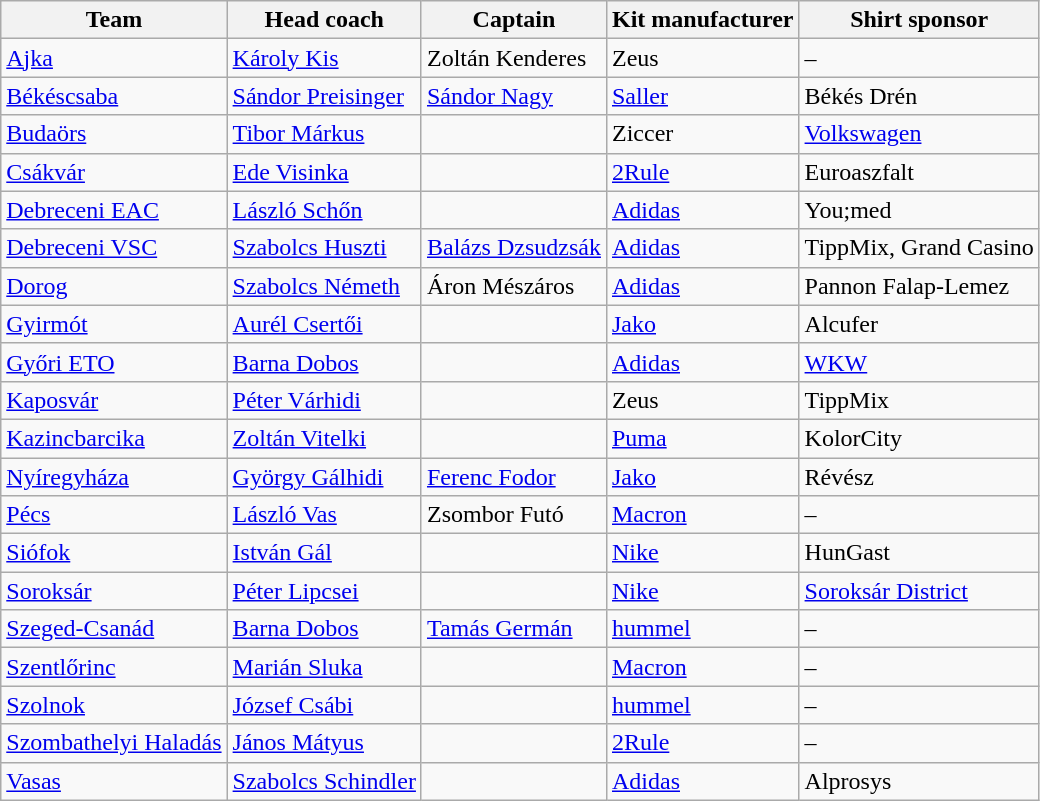<table class="wikitable sortable">
<tr>
<th>Team</th>
<th>Head coach</th>
<th>Captain</th>
<th>Kit manufacturer</th>
<th>Shirt sponsor</th>
</tr>
<tr>
<td><a href='#'>Ajka</a></td>
<td> <a href='#'>Károly Kis</a></td>
<td> Zoltán Kenderes</td>
<td>Zeus</td>
<td>–</td>
</tr>
<tr>
<td><a href='#'>Békéscsaba</a></td>
<td> <a href='#'>Sándor Preisinger</a></td>
<td> <a href='#'>Sándor Nagy</a></td>
<td><a href='#'>Saller</a></td>
<td>Békés Drén</td>
</tr>
<tr>
<td><a href='#'>Budaörs</a></td>
<td> <a href='#'>Tibor Márkus</a></td>
<td></td>
<td>Ziccer</td>
<td><a href='#'>Volkswagen</a></td>
</tr>
<tr>
<td><a href='#'>Csákvár</a></td>
<td> <a href='#'>Ede Visinka</a></td>
<td></td>
<td><a href='#'>2Rule</a></td>
<td>Euroaszfalt</td>
</tr>
<tr>
<td><a href='#'>Debreceni EAC</a></td>
<td> <a href='#'>László Schőn</a></td>
<td></td>
<td><a href='#'>Adidas</a></td>
<td>You;med</td>
</tr>
<tr>
<td><a href='#'>Debreceni VSC</a></td>
<td> <a href='#'>Szabolcs Huszti</a></td>
<td> <a href='#'>Balázs Dzsudzsák</a></td>
<td><a href='#'>Adidas</a></td>
<td>TippMix, Grand Casino</td>
</tr>
<tr>
<td><a href='#'>Dorog</a></td>
<td> <a href='#'>Szabolcs Németh</a></td>
<td> Áron Mészáros</td>
<td><a href='#'>Adidas</a></td>
<td>Pannon Falap-Lemez</td>
</tr>
<tr>
<td><a href='#'>Gyirmót</a></td>
<td> <a href='#'>Aurél Csertői</a></td>
<td></td>
<td><a href='#'>Jako</a></td>
<td>Alcufer</td>
</tr>
<tr>
<td><a href='#'>Győri ETO</a></td>
<td> <a href='#'>Barna Dobos</a></td>
<td></td>
<td><a href='#'>Adidas</a></td>
<td><a href='#'>WKW</a></td>
</tr>
<tr>
<td><a href='#'>Kaposvár</a></td>
<td> <a href='#'>Péter Várhidi</a></td>
<td></td>
<td>Zeus</td>
<td>TippMix</td>
</tr>
<tr>
<td><a href='#'>Kazincbarcika</a></td>
<td> <a href='#'>Zoltán Vitelki</a></td>
<td></td>
<td><a href='#'>Puma</a></td>
<td>KolorCity</td>
</tr>
<tr>
<td><a href='#'>Nyíregyháza</a></td>
<td> <a href='#'>György Gálhidi</a></td>
<td> <a href='#'>Ferenc Fodor</a></td>
<td><a href='#'>Jako</a></td>
<td>Révész</td>
</tr>
<tr>
<td><a href='#'>Pécs</a></td>
<td> <a href='#'>László Vas</a></td>
<td> Zsombor Futó</td>
<td><a href='#'>Macron</a></td>
<td>–</td>
</tr>
<tr>
<td><a href='#'>Siófok</a></td>
<td> <a href='#'>István Gál</a></td>
<td></td>
<td><a href='#'>Nike</a></td>
<td>HunGast</td>
</tr>
<tr>
<td><a href='#'>Soroksár</a></td>
<td> <a href='#'>Péter Lipcsei</a></td>
<td></td>
<td><a href='#'>Nike</a></td>
<td><a href='#'>Soroksár District</a></td>
</tr>
<tr>
<td><a href='#'>Szeged-Csanád</a></td>
<td> <a href='#'>Barna Dobos</a></td>
<td> <a href='#'>Tamás Germán</a></td>
<td><a href='#'>hummel</a></td>
<td>–</td>
</tr>
<tr>
<td><a href='#'>Szentlőrinc</a></td>
<td> <a href='#'>Marián Sluka</a></td>
<td></td>
<td><a href='#'>Macron</a></td>
<td>–</td>
</tr>
<tr>
<td><a href='#'>Szolnok</a></td>
<td> <a href='#'>József Csábi</a></td>
<td></td>
<td><a href='#'>hummel</a></td>
<td>–</td>
</tr>
<tr>
<td><a href='#'>Szombathelyi Haladás</a></td>
<td> <a href='#'>János Mátyus</a></td>
<td></td>
<td><a href='#'>2Rule</a></td>
<td>–</td>
</tr>
<tr>
<td><a href='#'>Vasas</a></td>
<td> <a href='#'>Szabolcs Schindler</a></td>
<td></td>
<td><a href='#'>Adidas</a></td>
<td>Alprosys</td>
</tr>
</table>
